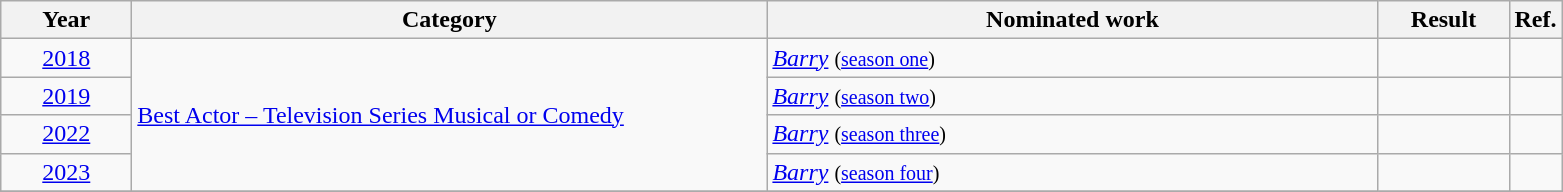<table class=wikitable>
<tr>
<th scope="col" style="width:5em;">Year</th>
<th scope="col" style="width:26em;">Category</th>
<th scope="col" style="width:25em;">Nominated work</th>
<th scope="col" style="width:5em;">Result</th>
<th>Ref.</th>
</tr>
<tr>
<td style="text-align:center;"><a href='#'>2018</a></td>
<td rowspan="4"><a href='#'>Best Actor – Television Series Musical or Comedy</a></td>
<td><em><a href='#'>Barry</a></em> <small> (<a href='#'>season one</a>) </small></td>
<td></td>
<td style="text-align:center;"></td>
</tr>
<tr>
<td style="text-align:center;"><a href='#'>2019</a></td>
<td><em><a href='#'>Barry</a></em> <small> (<a href='#'>season two</a>)</small></td>
<td></td>
<td style="text-align:center;"></td>
</tr>
<tr>
<td style="text-align:center;"><a href='#'>2022</a></td>
<td><em><a href='#'>Barry</a></em> <small> (<a href='#'>season three</a>) </small></td>
<td></td>
<td style="text-align:center;"></td>
</tr>
<tr>
<td style="text-align:center;"><a href='#'>2023</a></td>
<td><em><a href='#'>Barry</a></em> <small> (<a href='#'>season four</a>) </small></td>
<td></td>
<td style="text-align:center;"></td>
</tr>
<tr>
</tr>
</table>
